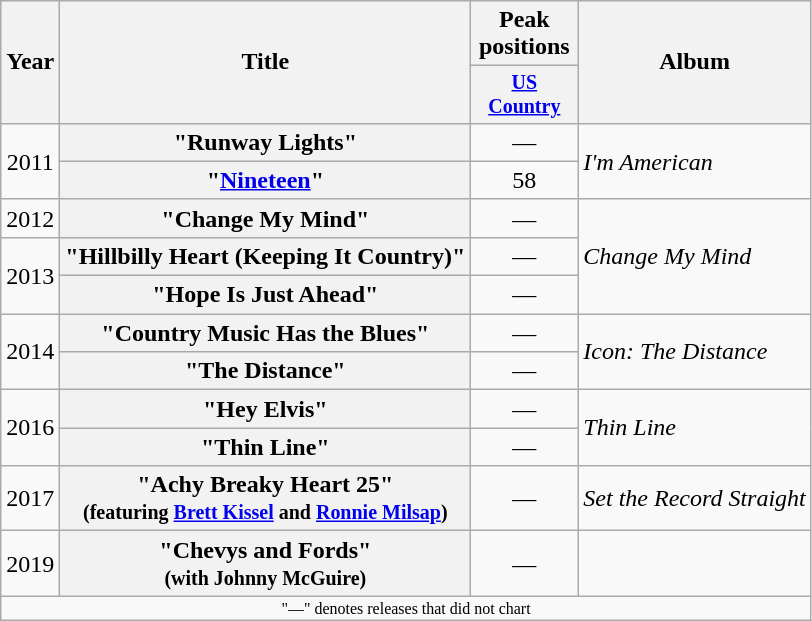<table class="wikitable plainrowheaders" style="text-align:center;">
<tr>
<th rowspan="2">Year</th>
<th rowspan="2">Title</th>
<th>Peak<br>positions</th>
<th rowspan="2">Album</th>
</tr>
<tr style="font-size:smaller;">
<th style="width:65px;"><a href='#'>US Country</a><br></th>
</tr>
<tr>
<td rowspan="2">2011</td>
<th scope="row">"Runway Lights"</th>
<td>—</td>
<td style="text-align:left;" rowspan="2"><em>I'm American</em></td>
</tr>
<tr>
<th scope="row">"<a href='#'>Nineteen</a>"</th>
<td>58</td>
</tr>
<tr>
<td>2012</td>
<th scope="row">"Change My Mind"</th>
<td>—</td>
<td style="text-align:left;" rowspan="3"><em>Change My Mind</em></td>
</tr>
<tr>
<td rowspan="2">2013</td>
<th scope="row">"Hillbilly Heart (Keeping It Country)"</th>
<td>—</td>
</tr>
<tr>
<th scope="row">"Hope Is Just Ahead"</th>
<td>—</td>
</tr>
<tr>
<td rowspan="2">2014</td>
<th scope="row">"Country Music Has the Blues"<br></th>
<td>—</td>
<td style="text-align:left;" rowspan="2"><em>Icon: The Distance</em></td>
</tr>
<tr>
<th scope="row">"The Distance"</th>
<td>—</td>
</tr>
<tr>
<td rowspan="2">2016</td>
<th scope="row">"Hey Elvis"<br></th>
<td>—</td>
<td style="text-align:left;" rowspan="2"><em>Thin Line</em></td>
</tr>
<tr>
<th scope="row">"Thin Line"</th>
<td>—</td>
</tr>
<tr>
<td>2017</td>
<th scope="row">"Achy Breaky Heart 25"<br><small>(featuring <a href='#'>Brett Kissel</a> and <a href='#'>Ronnie Milsap</a>)</small></th>
<td>—</td>
<td><em>Set the Record Straight</em></td>
</tr>
<tr>
<td>2019</td>
<th scope="row">"Chevys and Fords"<br><small>(with Johnny McGuire)</small></th>
<td>—</td>
<td></td>
</tr>
<tr>
<td colspan="4" style="font-size:8pt">"—" denotes releases that did not chart</td>
</tr>
</table>
